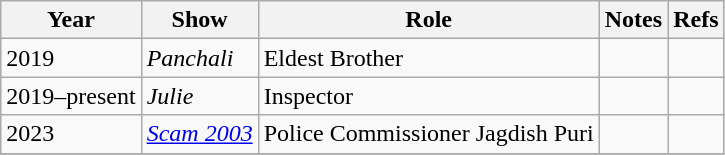<table class="wikitable sortable">
<tr>
<th>Year</th>
<th>Show</th>
<th>Role</th>
<th>Notes</th>
<th>Refs</th>
</tr>
<tr>
<td>2019</td>
<td><em>Panchali</em></td>
<td>Eldest Brother</td>
<td></td>
<td></td>
</tr>
<tr>
<td>2019–present</td>
<td><em>Julie</em></td>
<td>Inspector</td>
<td></td>
<td></td>
</tr>
<tr>
<td>2023</td>
<td><em><a href='#'>Scam 2003</a></em></td>
<td>Police Commissioner Jagdish Puri</td>
<td></td>
<td></td>
</tr>
<tr>
</tr>
</table>
